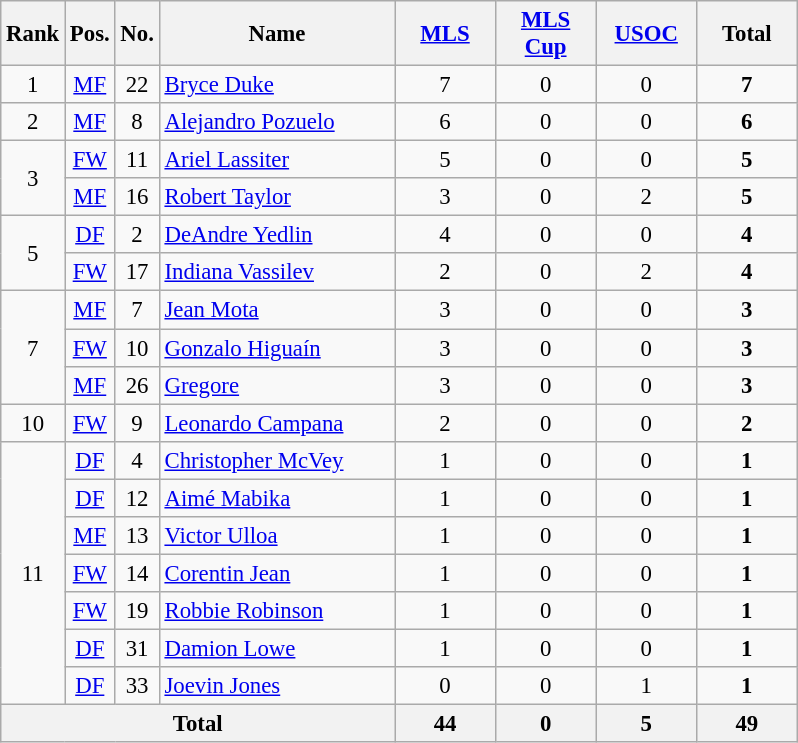<table class="wikitable sortable nowrap" style="font-size: 95%; text-align: center;">
<tr>
<th>Rank</th>
<th>Pos.</th>
<th>No.</th>
<th width=150>Name</th>
<th width=60><a href='#'>MLS</a></th>
<th width=60><a href='#'>MLS Cup</a></th>
<th width=60><a href='#'>USOC</a></th>
<th width=60>Total</th>
</tr>
<tr>
<td>1</td>
<td><a href='#'>MF</a></td>
<td>22</td>
<td align="left"> <a href='#'>Bryce Duke</a></td>
<td>7</td>
<td>0</td>
<td>0</td>
<td><strong>7</strong></td>
</tr>
<tr>
<td>2</td>
<td><a href='#'>MF</a></td>
<td>8</td>
<td align="left"> <a href='#'>Alejandro Pozuelo</a></td>
<td>6</td>
<td>0</td>
<td>0</td>
<td><strong>6</strong></td>
</tr>
<tr>
<td rowspan="2">3</td>
<td><a href='#'>FW</a></td>
<td>11</td>
<td align="left"> <a href='#'>Ariel Lassiter</a></td>
<td>5</td>
<td>0</td>
<td>0</td>
<td><strong>5</strong></td>
</tr>
<tr>
<td><a href='#'>MF</a></td>
<td>16</td>
<td align="left"> <a href='#'>Robert Taylor</a></td>
<td>3</td>
<td>0</td>
<td>2</td>
<td><strong>5</strong></td>
</tr>
<tr>
<td rowspan="2">5</td>
<td><a href='#'>DF</a></td>
<td>2</td>
<td align="left"> <a href='#'>DeAndre Yedlin</a></td>
<td>4</td>
<td>0</td>
<td>0</td>
<td><strong>4</strong></td>
</tr>
<tr>
<td><a href='#'>FW</a></td>
<td>17</td>
<td align="left"> <a href='#'>Indiana Vassilev</a></td>
<td>2</td>
<td>0</td>
<td>2</td>
<td><strong>4</strong></td>
</tr>
<tr>
<td rowspan="3">7</td>
<td><a href='#'>MF</a></td>
<td>7</td>
<td align="left"> <a href='#'>Jean Mota</a></td>
<td>3</td>
<td>0</td>
<td>0</td>
<td><strong>3</strong></td>
</tr>
<tr>
<td><a href='#'>FW</a></td>
<td>10</td>
<td align="left"> <a href='#'>Gonzalo Higuaín</a></td>
<td>3</td>
<td>0</td>
<td>0</td>
<td><strong>3</strong></td>
</tr>
<tr>
<td><a href='#'>MF</a></td>
<td>26</td>
<td align="left"> <a href='#'>Gregore</a></td>
<td>3</td>
<td>0</td>
<td>0</td>
<td><strong>3</strong></td>
</tr>
<tr>
<td>10</td>
<td><a href='#'>FW</a></td>
<td>9</td>
<td align="left"> <a href='#'>Leonardo Campana</a></td>
<td>2</td>
<td>0</td>
<td>0</td>
<td><strong>2</strong></td>
</tr>
<tr>
<td rowspan="7">11</td>
<td><a href='#'>DF</a></td>
<td>4</td>
<td align="left"> <a href='#'>Christopher McVey</a></td>
<td>1</td>
<td>0</td>
<td>0</td>
<td><strong>1</strong></td>
</tr>
<tr>
<td><a href='#'>DF</a></td>
<td>12</td>
<td align="left"> <a href='#'>Aimé Mabika</a></td>
<td>1</td>
<td>0</td>
<td>0</td>
<td><strong>1</strong></td>
</tr>
<tr>
<td><a href='#'>MF</a></td>
<td>13</td>
<td align="left"> <a href='#'>Victor Ulloa</a></td>
<td>1</td>
<td>0</td>
<td>0</td>
<td><strong>1</strong></td>
</tr>
<tr>
<td><a href='#'>FW</a></td>
<td>14</td>
<td align="left"> <a href='#'>Corentin Jean</a></td>
<td>1</td>
<td>0</td>
<td>0</td>
<td><strong>1</strong></td>
</tr>
<tr>
<td><a href='#'>FW</a></td>
<td>19</td>
<td align="left"> <a href='#'>Robbie Robinson</a></td>
<td>1</td>
<td>0</td>
<td>0</td>
<td><strong>1</strong></td>
</tr>
<tr>
<td><a href='#'>DF</a></td>
<td>31</td>
<td align="left"> <a href='#'>Damion Lowe</a></td>
<td>1</td>
<td>0</td>
<td>0</td>
<td><strong>1</strong></td>
</tr>
<tr>
<td><a href='#'>DF</a></td>
<td>33</td>
<td align="left"> <a href='#'>Joevin Jones</a></td>
<td>0</td>
<td>0</td>
<td>1</td>
<td><strong>1</strong></td>
</tr>
<tr>
<th colspan="4">Total</th>
<th>44</th>
<th>0</th>
<th>5</th>
<th>49</th>
</tr>
</table>
